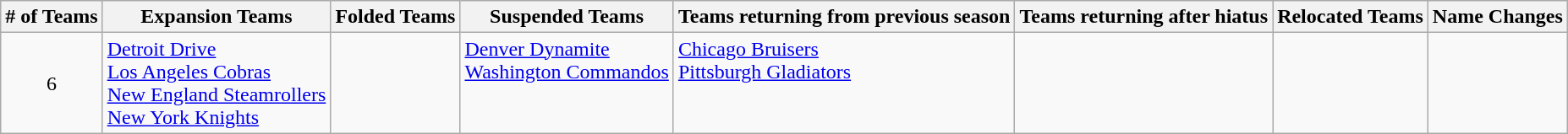<table class="wikitable">
<tr>
<th># of Teams</th>
<th>Expansion Teams</th>
<th>Folded Teams</th>
<th>Suspended Teams</th>
<th>Teams returning from previous season</th>
<th>Teams returning after hiatus</th>
<th>Relocated Teams</th>
<th>Name Changes</th>
</tr>
<tr style="vertical-align:top">
<td style="text-align:center; vertical-align:middle">6</td>
<td><a href='#'>Detroit Drive</a><br><a href='#'>Los Angeles Cobras</a><br><a href='#'>New England Steamrollers</a><br><a href='#'>New York Knights</a></td>
<td></td>
<td><a href='#'>Denver Dynamite</a><br><a href='#'>Washington Commandos</a></td>
<td><a href='#'>Chicago Bruisers</a><br><a href='#'>Pittsburgh Gladiators</a></td>
<td></td>
<td></td>
<td></td>
</tr>
</table>
